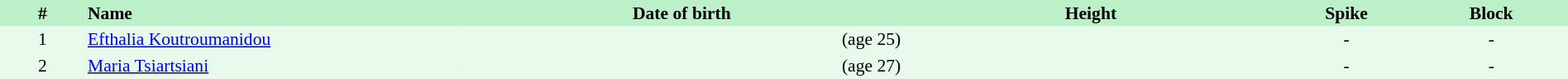<table border=0 cellpadding=2 cellspacing=0  |- bgcolor=#FFECCE style="text-align:center; font-size:90%;" width=100%>
<tr bgcolor=#BBF0C9>
<th width=5%>#</th>
<th width=22% align=left>Name</th>
<th width=26%>Date of birth</th>
<th width=22%>Height</th>
<th width=8%>Spike</th>
<th width=9%>Block</th>
</tr>
<tr bgcolor=#E7FAEC>
<td>1</td>
<td align=left><a href='#'>Efthalia Koutroumanidou</a></td>
<td align=right> (age 25)</td>
<td></td>
<td>-</td>
<td>-</td>
</tr>
<tr bgcolor=#E7FAEC>
<td>2</td>
<td align=left><a href='#'>Maria Tsiartsiani</a></td>
<td align=right> (age 27)</td>
<td></td>
<td>-</td>
<td>-</td>
</tr>
</table>
